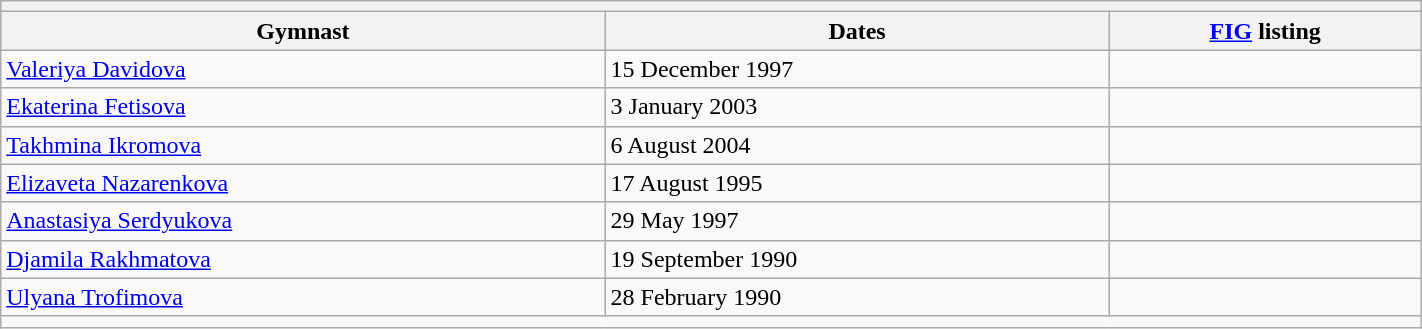<table class="wikitable mw-collapsible mw-collapsed" width="75%">
<tr>
<th colspan="3"></th>
</tr>
<tr>
<th>Gymnast</th>
<th>Dates</th>
<th><a href='#'>FIG</a> listing</th>
</tr>
<tr>
<td><a href='#'>Valeriya Davidova</a></td>
<td>15 December 1997</td>
<td></td>
</tr>
<tr>
<td><a href='#'>Ekaterina Fetisova</a></td>
<td>3 January 2003</td>
<td></td>
</tr>
<tr>
<td><a href='#'>Takhmina Ikromova</a></td>
<td>6 August 2004</td>
<td></td>
</tr>
<tr>
<td><a href='#'>Elizaveta Nazarenkova</a></td>
<td>17 August 1995</td>
<td></td>
</tr>
<tr>
<td><a href='#'>Anastasiya Serdyukova</a></td>
<td>29 May 1997</td>
<td></td>
</tr>
<tr>
<td><a href='#'>Djamila Rakhmatova</a></td>
<td>19 September 1990</td>
<td></td>
</tr>
<tr>
<td><a href='#'>Ulyana Trofimova</a></td>
<td>28 February 1990</td>
<td></td>
</tr>
<tr>
<td colspan="3"></td>
</tr>
</table>
